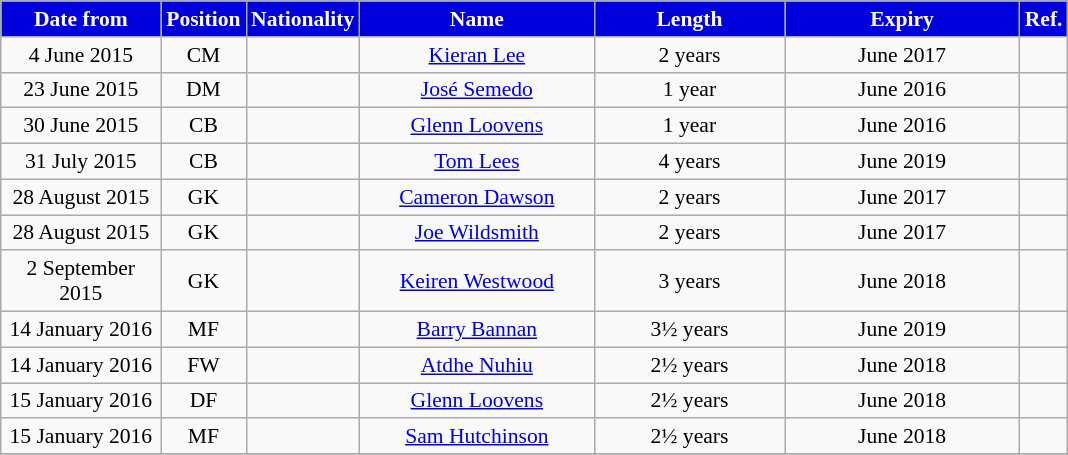<table class="wikitable"  style="text-align:center; font-size:90%; ">
<tr>
<th style="background:#00d; color:#fff; width:100px;">Date from</th>
<th style="background:#00d; color:#fff; width:50px;">Position</th>
<th style="background:#00d; color:#fff; width:50px;">Nationality</th>
<th style="background:#00d; color:#fff; width:150px;">Name</th>
<th style="background:#00d; color:#fff; width:120px;">Length</th>
<th style="background:#00d; color:#fff; width:150px;">Expiry</th>
<th style="background:#00d; color:#fff; width:25px;">Ref.</th>
</tr>
<tr>
<td>4 June 2015</td>
<td>CM</td>
<td></td>
<td><a href='#'>Kieran Lee</a></td>
<td>2 years</td>
<td>June 2017</td>
<td></td>
</tr>
<tr>
<td>23 June 2015</td>
<td>DM</td>
<td></td>
<td><a href='#'>José Semedo</a></td>
<td>1 year</td>
<td>June 2016</td>
<td></td>
</tr>
<tr>
<td>30 June 2015</td>
<td>CB</td>
<td></td>
<td><a href='#'>Glenn Loovens</a></td>
<td>1 year</td>
<td>June 2016</td>
<td></td>
</tr>
<tr>
<td>31 July 2015</td>
<td>CB</td>
<td></td>
<td><a href='#'>Tom Lees</a></td>
<td>4 years</td>
<td>June 2019</td>
<td></td>
</tr>
<tr>
<td>28 August 2015</td>
<td>GK</td>
<td></td>
<td><a href='#'>Cameron Dawson</a></td>
<td>2 years</td>
<td>June 2017</td>
<td></td>
</tr>
<tr>
<td>28 August 2015</td>
<td>GK</td>
<td></td>
<td><a href='#'>Joe Wildsmith</a></td>
<td>2 years</td>
<td>June 2017</td>
<td></td>
</tr>
<tr>
<td>2 September 2015</td>
<td>GK</td>
<td></td>
<td><a href='#'>Keiren Westwood</a></td>
<td>3 years</td>
<td>June 2018</td>
<td></td>
</tr>
<tr>
<td>14 January 2016</td>
<td>MF</td>
<td></td>
<td><a href='#'>Barry Bannan</a></td>
<td>3½ years</td>
<td>June 2019</td>
<td></td>
</tr>
<tr>
<td>14 January 2016</td>
<td>FW</td>
<td></td>
<td><a href='#'>Atdhe Nuhiu</a></td>
<td>2½ years</td>
<td>June 2018</td>
<td></td>
</tr>
<tr>
<td>15 January 2016</td>
<td>DF</td>
<td></td>
<td><a href='#'>Glenn Loovens</a></td>
<td>2½ years</td>
<td>June 2018</td>
<td></td>
</tr>
<tr>
<td>15 January 2016</td>
<td>MF</td>
<td></td>
<td><a href='#'>Sam Hutchinson</a></td>
<td>2½ years</td>
<td>June 2018</td>
<td></td>
</tr>
<tr>
</tr>
</table>
